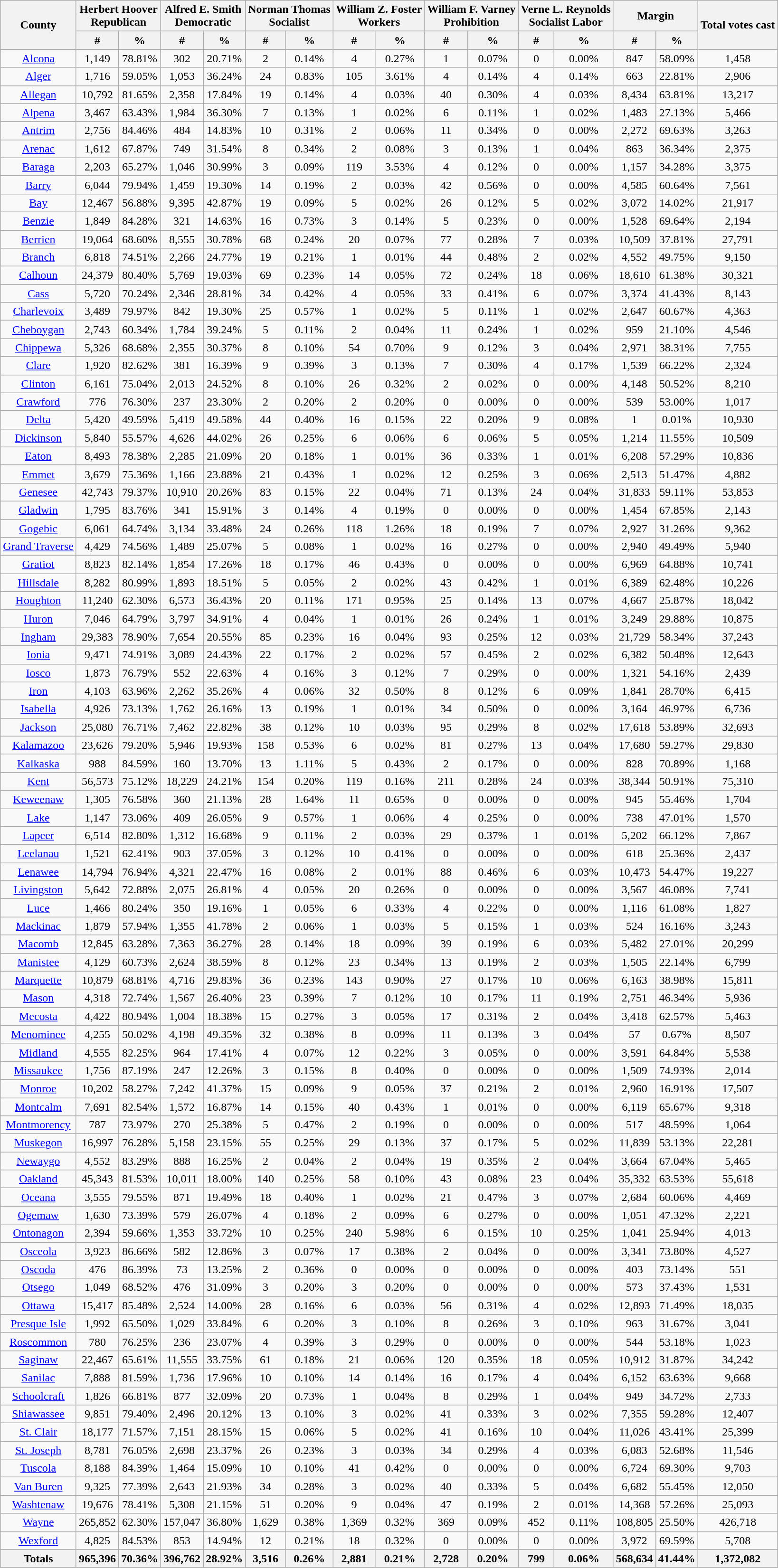<table class="wikitable sortable mw-collapsible mw-collapsed">
<tr>
<th colspan="1" rowspan="2">County</th>
<th style="text-align:center;" colspan="2">Herbert Hoover<br>Republican</th>
<th style="text-align:center;" colspan="2">Alfred E. Smith<br>Democratic</th>
<th style="text-align:center;" colspan="2">Norman Thomas<br>Socialist</th>
<th style="text-align:center;" colspan="2">William Z. Foster<br>Workers</th>
<th style="text-align:center;" colspan="2">William F. Varney<br>Prohibition</th>
<th style="text-align:center;" colspan="2">Verne L. Reynolds<br>Socialist Labor</th>
<th style="text-align:center;" colspan="2">Margin</th>
<th rowspan="2" data-sort-type="number">Total votes cast</th>
</tr>
<tr>
<th style="text-align:center;" data-sort-type="number">#</th>
<th style="text-align:center;" data-sort-type="number">%</th>
<th style="text-align:center;" data-sort-type="number">#</th>
<th style="text-align:center;" data-sort-type="number">%</th>
<th style="text-align:center;" data-sort-type="number">#</th>
<th style="text-align:center;" data-sort-type="number">%</th>
<th style="text-align:center;" data-sort-type="number">#</th>
<th style="text-align:center;" data-sort-type="number">%</th>
<th style="text-align:center;" data-sort-type="number">#</th>
<th style="text-align:center;" data-sort-type="number">%</th>
<th style="text-align:center;" data-sort-type="number">#</th>
<th style="text-align:center;" data-sort-type="number">%</th>
<th style="text-align:center;" data-sort-type="number">#</th>
<th style="text-align:center;" data-sort-type="number">%</th>
</tr>
<tr style="text-align:center;">
<td><a href='#'>Alcona</a></td>
<td>1,149</td>
<td>78.81%</td>
<td>302</td>
<td>20.71%</td>
<td>2</td>
<td>0.14%</td>
<td>4</td>
<td>0.27%</td>
<td>1</td>
<td>0.07%</td>
<td>0</td>
<td>0.00%</td>
<td>847</td>
<td>58.09%</td>
<td>1,458</td>
</tr>
<tr style="text-align:center;">
<td><a href='#'>Alger</a></td>
<td>1,716</td>
<td>59.05%</td>
<td>1,053</td>
<td>36.24%</td>
<td>24</td>
<td>0.83%</td>
<td>105</td>
<td>3.61%</td>
<td>4</td>
<td>0.14%</td>
<td>4</td>
<td>0.14%</td>
<td>663</td>
<td>22.81%</td>
<td>2,906</td>
</tr>
<tr style="text-align:center;">
<td><a href='#'>Allegan</a></td>
<td>10,792</td>
<td>81.65%</td>
<td>2,358</td>
<td>17.84%</td>
<td>19</td>
<td>0.14%</td>
<td>4</td>
<td>0.03%</td>
<td>40</td>
<td>0.30%</td>
<td>4</td>
<td>0.03%</td>
<td>8,434</td>
<td>63.81%</td>
<td>13,217</td>
</tr>
<tr style="text-align:center;">
<td><a href='#'>Alpena</a></td>
<td>3,467</td>
<td>63.43%</td>
<td>1,984</td>
<td>36.30%</td>
<td>7</td>
<td>0.13%</td>
<td>1</td>
<td>0.02%</td>
<td>6</td>
<td>0.11%</td>
<td>1</td>
<td>0.02%</td>
<td>1,483</td>
<td>27.13%</td>
<td>5,466</td>
</tr>
<tr style="text-align:center;">
<td><a href='#'>Antrim</a></td>
<td>2,756</td>
<td>84.46%</td>
<td>484</td>
<td>14.83%</td>
<td>10</td>
<td>0.31%</td>
<td>2</td>
<td>0.06%</td>
<td>11</td>
<td>0.34%</td>
<td>0</td>
<td>0.00%</td>
<td>2,272</td>
<td>69.63%</td>
<td>3,263</td>
</tr>
<tr style="text-align:center;">
<td><a href='#'>Arenac</a></td>
<td>1,612</td>
<td>67.87%</td>
<td>749</td>
<td>31.54%</td>
<td>8</td>
<td>0.34%</td>
<td>2</td>
<td>0.08%</td>
<td>3</td>
<td>0.13%</td>
<td>1</td>
<td>0.04%</td>
<td>863</td>
<td>36.34%</td>
<td>2,375</td>
</tr>
<tr style="text-align:center;">
<td><a href='#'>Baraga</a></td>
<td>2,203</td>
<td>65.27%</td>
<td>1,046</td>
<td>30.99%</td>
<td>3</td>
<td>0.09%</td>
<td>119</td>
<td>3.53%</td>
<td>4</td>
<td>0.12%</td>
<td>0</td>
<td>0.00%</td>
<td>1,157</td>
<td>34.28%</td>
<td>3,375</td>
</tr>
<tr style="text-align:center;">
<td><a href='#'>Barry</a></td>
<td>6,044</td>
<td>79.94%</td>
<td>1,459</td>
<td>19.30%</td>
<td>14</td>
<td>0.19%</td>
<td>2</td>
<td>0.03%</td>
<td>42</td>
<td>0.56%</td>
<td>0</td>
<td>0.00%</td>
<td>4,585</td>
<td>60.64%</td>
<td>7,561</td>
</tr>
<tr style="text-align:center;">
<td><a href='#'>Bay</a></td>
<td>12,467</td>
<td>56.88%</td>
<td>9,395</td>
<td>42.87%</td>
<td>19</td>
<td>0.09%</td>
<td>5</td>
<td>0.02%</td>
<td>26</td>
<td>0.12%</td>
<td>5</td>
<td>0.02%</td>
<td>3,072</td>
<td>14.02%</td>
<td>21,917</td>
</tr>
<tr style="text-align:center;">
<td><a href='#'>Benzie</a></td>
<td>1,849</td>
<td>84.28%</td>
<td>321</td>
<td>14.63%</td>
<td>16</td>
<td>0.73%</td>
<td>3</td>
<td>0.14%</td>
<td>5</td>
<td>0.23%</td>
<td>0</td>
<td>0.00%</td>
<td>1,528</td>
<td>69.64%</td>
<td>2,194</td>
</tr>
<tr style="text-align:center;">
<td><a href='#'>Berrien</a></td>
<td>19,064</td>
<td>68.60%</td>
<td>8,555</td>
<td>30.78%</td>
<td>68</td>
<td>0.24%</td>
<td>20</td>
<td>0.07%</td>
<td>77</td>
<td>0.28%</td>
<td>7</td>
<td>0.03%</td>
<td>10,509</td>
<td>37.81%</td>
<td>27,791</td>
</tr>
<tr style="text-align:center;">
<td><a href='#'>Branch</a></td>
<td>6,818</td>
<td>74.51%</td>
<td>2,266</td>
<td>24.77%</td>
<td>19</td>
<td>0.21%</td>
<td>1</td>
<td>0.01%</td>
<td>44</td>
<td>0.48%</td>
<td>2</td>
<td>0.02%</td>
<td>4,552</td>
<td>49.75%</td>
<td>9,150</td>
</tr>
<tr style="text-align:center;">
<td><a href='#'>Calhoun</a></td>
<td>24,379</td>
<td>80.40%</td>
<td>5,769</td>
<td>19.03%</td>
<td>69</td>
<td>0.23%</td>
<td>14</td>
<td>0.05%</td>
<td>72</td>
<td>0.24%</td>
<td>18</td>
<td>0.06%</td>
<td>18,610</td>
<td>61.38%</td>
<td>30,321</td>
</tr>
<tr style="text-align:center;">
<td><a href='#'>Cass</a></td>
<td>5,720</td>
<td>70.24%</td>
<td>2,346</td>
<td>28.81%</td>
<td>34</td>
<td>0.42%</td>
<td>4</td>
<td>0.05%</td>
<td>33</td>
<td>0.41%</td>
<td>6</td>
<td>0.07%</td>
<td>3,374</td>
<td>41.43%</td>
<td>8,143</td>
</tr>
<tr style="text-align:center;">
<td><a href='#'>Charlevoix</a></td>
<td>3,489</td>
<td>79.97%</td>
<td>842</td>
<td>19.30%</td>
<td>25</td>
<td>0.57%</td>
<td>1</td>
<td>0.02%</td>
<td>5</td>
<td>0.11%</td>
<td>1</td>
<td>0.02%</td>
<td>2,647</td>
<td>60.67%</td>
<td>4,363</td>
</tr>
<tr style="text-align:center;">
<td><a href='#'>Cheboygan</a></td>
<td>2,743</td>
<td>60.34%</td>
<td>1,784</td>
<td>39.24%</td>
<td>5</td>
<td>0.11%</td>
<td>2</td>
<td>0.04%</td>
<td>11</td>
<td>0.24%</td>
<td>1</td>
<td>0.02%</td>
<td>959</td>
<td>21.10%</td>
<td>4,546</td>
</tr>
<tr style="text-align:center;">
<td><a href='#'>Chippewa</a></td>
<td>5,326</td>
<td>68.68%</td>
<td>2,355</td>
<td>30.37%</td>
<td>8</td>
<td>0.10%</td>
<td>54</td>
<td>0.70%</td>
<td>9</td>
<td>0.12%</td>
<td>3</td>
<td>0.04%</td>
<td>2,971</td>
<td>38.31%</td>
<td>7,755</td>
</tr>
<tr style="text-align:center;">
<td><a href='#'>Clare</a></td>
<td>1,920</td>
<td>82.62%</td>
<td>381</td>
<td>16.39%</td>
<td>9</td>
<td>0.39%</td>
<td>3</td>
<td>0.13%</td>
<td>7</td>
<td>0.30%</td>
<td>4</td>
<td>0.17%</td>
<td>1,539</td>
<td>66.22%</td>
<td>2,324</td>
</tr>
<tr style="text-align:center;">
<td><a href='#'>Clinton</a></td>
<td>6,161</td>
<td>75.04%</td>
<td>2,013</td>
<td>24.52%</td>
<td>8</td>
<td>0.10%</td>
<td>26</td>
<td>0.32%</td>
<td>2</td>
<td>0.02%</td>
<td>0</td>
<td>0.00%</td>
<td>4,148</td>
<td>50.52%</td>
<td>8,210</td>
</tr>
<tr style="text-align:center;">
<td><a href='#'>Crawford</a></td>
<td>776</td>
<td>76.30%</td>
<td>237</td>
<td>23.30%</td>
<td>2</td>
<td>0.20%</td>
<td>2</td>
<td>0.20%</td>
<td>0</td>
<td>0.00%</td>
<td>0</td>
<td>0.00%</td>
<td>539</td>
<td>53.00%</td>
<td>1,017</td>
</tr>
<tr style="text-align:center;">
<td><a href='#'>Delta</a></td>
<td>5,420</td>
<td>49.59%</td>
<td>5,419</td>
<td>49.58%</td>
<td>44</td>
<td>0.40%</td>
<td>16</td>
<td>0.15%</td>
<td>22</td>
<td>0.20%</td>
<td>9</td>
<td>0.08%</td>
<td>1</td>
<td>0.01%</td>
<td>10,930</td>
</tr>
<tr style="text-align:center;">
<td><a href='#'>Dickinson</a></td>
<td>5,840</td>
<td>55.57%</td>
<td>4,626</td>
<td>44.02%</td>
<td>26</td>
<td>0.25%</td>
<td>6</td>
<td>0.06%</td>
<td>6</td>
<td>0.06%</td>
<td>5</td>
<td>0.05%</td>
<td>1,214</td>
<td>11.55%</td>
<td>10,509</td>
</tr>
<tr style="text-align:center;">
<td><a href='#'>Eaton</a></td>
<td>8,493</td>
<td>78.38%</td>
<td>2,285</td>
<td>21.09%</td>
<td>20</td>
<td>0.18%</td>
<td>1</td>
<td>0.01%</td>
<td>36</td>
<td>0.33%</td>
<td>1</td>
<td>0.01%</td>
<td>6,208</td>
<td>57.29%</td>
<td>10,836</td>
</tr>
<tr style="text-align:center;">
<td><a href='#'>Emmet</a></td>
<td>3,679</td>
<td>75.36%</td>
<td>1,166</td>
<td>23.88%</td>
<td>21</td>
<td>0.43%</td>
<td>1</td>
<td>0.02%</td>
<td>12</td>
<td>0.25%</td>
<td>3</td>
<td>0.06%</td>
<td>2,513</td>
<td>51.47%</td>
<td>4,882</td>
</tr>
<tr style="text-align:center;">
<td><a href='#'>Genesee</a></td>
<td>42,743</td>
<td>79.37%</td>
<td>10,910</td>
<td>20.26%</td>
<td>83</td>
<td>0.15%</td>
<td>22</td>
<td>0.04%</td>
<td>71</td>
<td>0.13%</td>
<td>24</td>
<td>0.04%</td>
<td>31,833</td>
<td>59.11%</td>
<td>53,853</td>
</tr>
<tr style="text-align:center;">
<td><a href='#'>Gladwin</a></td>
<td>1,795</td>
<td>83.76%</td>
<td>341</td>
<td>15.91%</td>
<td>3</td>
<td>0.14%</td>
<td>4</td>
<td>0.19%</td>
<td>0</td>
<td>0.00%</td>
<td>0</td>
<td>0.00%</td>
<td>1,454</td>
<td>67.85%</td>
<td>2,143</td>
</tr>
<tr style="text-align:center;">
<td><a href='#'>Gogebic</a></td>
<td>6,061</td>
<td>64.74%</td>
<td>3,134</td>
<td>33.48%</td>
<td>24</td>
<td>0.26%</td>
<td>118</td>
<td>1.26%</td>
<td>18</td>
<td>0.19%</td>
<td>7</td>
<td>0.07%</td>
<td>2,927</td>
<td>31.26%</td>
<td>9,362</td>
</tr>
<tr style="text-align:center;">
<td><a href='#'>Grand Traverse</a></td>
<td>4,429</td>
<td>74.56%</td>
<td>1,489</td>
<td>25.07%</td>
<td>5</td>
<td>0.08%</td>
<td>1</td>
<td>0.02%</td>
<td>16</td>
<td>0.27%</td>
<td>0</td>
<td>0.00%</td>
<td>2,940</td>
<td>49.49%</td>
<td>5,940</td>
</tr>
<tr style="text-align:center;">
<td><a href='#'>Gratiot</a></td>
<td>8,823</td>
<td>82.14%</td>
<td>1,854</td>
<td>17.26%</td>
<td>18</td>
<td>0.17%</td>
<td>46</td>
<td>0.43%</td>
<td>0</td>
<td>0.00%</td>
<td>0</td>
<td>0.00%</td>
<td>6,969</td>
<td>64.88%</td>
<td>10,741</td>
</tr>
<tr style="text-align:center;">
<td><a href='#'>Hillsdale</a></td>
<td>8,282</td>
<td>80.99%</td>
<td>1,893</td>
<td>18.51%</td>
<td>5</td>
<td>0.05%</td>
<td>2</td>
<td>0.02%</td>
<td>43</td>
<td>0.42%</td>
<td>1</td>
<td>0.01%</td>
<td>6,389</td>
<td>62.48%</td>
<td>10,226</td>
</tr>
<tr style="text-align:center;">
<td><a href='#'>Houghton</a></td>
<td>11,240</td>
<td>62.30%</td>
<td>6,573</td>
<td>36.43%</td>
<td>20</td>
<td>0.11%</td>
<td>171</td>
<td>0.95%</td>
<td>25</td>
<td>0.14%</td>
<td>13</td>
<td>0.07%</td>
<td>4,667</td>
<td>25.87%</td>
<td>18,042</td>
</tr>
<tr style="text-align:center;">
<td><a href='#'>Huron</a></td>
<td>7,046</td>
<td>64.79%</td>
<td>3,797</td>
<td>34.91%</td>
<td>4</td>
<td>0.04%</td>
<td>1</td>
<td>0.01%</td>
<td>26</td>
<td>0.24%</td>
<td>1</td>
<td>0.01%</td>
<td>3,249</td>
<td>29.88%</td>
<td>10,875</td>
</tr>
<tr style="text-align:center;">
<td><a href='#'>Ingham</a></td>
<td>29,383</td>
<td>78.90%</td>
<td>7,654</td>
<td>20.55%</td>
<td>85</td>
<td>0.23%</td>
<td>16</td>
<td>0.04%</td>
<td>93</td>
<td>0.25%</td>
<td>12</td>
<td>0.03%</td>
<td>21,729</td>
<td>58.34%</td>
<td>37,243</td>
</tr>
<tr style="text-align:center;">
<td><a href='#'>Ionia</a></td>
<td>9,471</td>
<td>74.91%</td>
<td>3,089</td>
<td>24.43%</td>
<td>22</td>
<td>0.17%</td>
<td>2</td>
<td>0.02%</td>
<td>57</td>
<td>0.45%</td>
<td>2</td>
<td>0.02%</td>
<td>6,382</td>
<td>50.48%</td>
<td>12,643</td>
</tr>
<tr style="text-align:center;">
<td><a href='#'>Iosco</a></td>
<td>1,873</td>
<td>76.79%</td>
<td>552</td>
<td>22.63%</td>
<td>4</td>
<td>0.16%</td>
<td>3</td>
<td>0.12%</td>
<td>7</td>
<td>0.29%</td>
<td>0</td>
<td>0.00%</td>
<td>1,321</td>
<td>54.16%</td>
<td>2,439</td>
</tr>
<tr style="text-align:center;">
<td><a href='#'>Iron</a></td>
<td>4,103</td>
<td>63.96%</td>
<td>2,262</td>
<td>35.26%</td>
<td>4</td>
<td>0.06%</td>
<td>32</td>
<td>0.50%</td>
<td>8</td>
<td>0.12%</td>
<td>6</td>
<td>0.09%</td>
<td>1,841</td>
<td>28.70%</td>
<td>6,415</td>
</tr>
<tr style="text-align:center;">
<td><a href='#'>Isabella</a></td>
<td>4,926</td>
<td>73.13%</td>
<td>1,762</td>
<td>26.16%</td>
<td>13</td>
<td>0.19%</td>
<td>1</td>
<td>0.01%</td>
<td>34</td>
<td>0.50%</td>
<td>0</td>
<td>0.00%</td>
<td>3,164</td>
<td>46.97%</td>
<td>6,736</td>
</tr>
<tr style="text-align:center;">
<td><a href='#'>Jackson</a></td>
<td>25,080</td>
<td>76.71%</td>
<td>7,462</td>
<td>22.82%</td>
<td>38</td>
<td>0.12%</td>
<td>10</td>
<td>0.03%</td>
<td>95</td>
<td>0.29%</td>
<td>8</td>
<td>0.02%</td>
<td>17,618</td>
<td>53.89%</td>
<td>32,693</td>
</tr>
<tr style="text-align:center;">
<td><a href='#'>Kalamazoo</a></td>
<td>23,626</td>
<td>79.20%</td>
<td>5,946</td>
<td>19.93%</td>
<td>158</td>
<td>0.53%</td>
<td>6</td>
<td>0.02%</td>
<td>81</td>
<td>0.27%</td>
<td>13</td>
<td>0.04%</td>
<td>17,680</td>
<td>59.27%</td>
<td>29,830</td>
</tr>
<tr style="text-align:center;">
<td><a href='#'>Kalkaska</a></td>
<td>988</td>
<td>84.59%</td>
<td>160</td>
<td>13.70%</td>
<td>13</td>
<td>1.11%</td>
<td>5</td>
<td>0.43%</td>
<td>2</td>
<td>0.17%</td>
<td>0</td>
<td>0.00%</td>
<td>828</td>
<td>70.89%</td>
<td>1,168</td>
</tr>
<tr style="text-align:center;">
<td><a href='#'>Kent</a></td>
<td>56,573</td>
<td>75.12%</td>
<td>18,229</td>
<td>24.21%</td>
<td>154</td>
<td>0.20%</td>
<td>119</td>
<td>0.16%</td>
<td>211</td>
<td>0.28%</td>
<td>24</td>
<td>0.03%</td>
<td>38,344</td>
<td>50.91%</td>
<td>75,310</td>
</tr>
<tr style="text-align:center;">
<td><a href='#'>Keweenaw</a></td>
<td>1,305</td>
<td>76.58%</td>
<td>360</td>
<td>21.13%</td>
<td>28</td>
<td>1.64%</td>
<td>11</td>
<td>0.65%</td>
<td>0</td>
<td>0.00%</td>
<td>0</td>
<td>0.00%</td>
<td>945</td>
<td>55.46%</td>
<td>1,704</td>
</tr>
<tr style="text-align:center;">
<td><a href='#'>Lake</a></td>
<td>1,147</td>
<td>73.06%</td>
<td>409</td>
<td>26.05%</td>
<td>9</td>
<td>0.57%</td>
<td>1</td>
<td>0.06%</td>
<td>4</td>
<td>0.25%</td>
<td>0</td>
<td>0.00%</td>
<td>738</td>
<td>47.01%</td>
<td>1,570</td>
</tr>
<tr style="text-align:center;">
<td><a href='#'>Lapeer</a></td>
<td>6,514</td>
<td>82.80%</td>
<td>1,312</td>
<td>16.68%</td>
<td>9</td>
<td>0.11%</td>
<td>2</td>
<td>0.03%</td>
<td>29</td>
<td>0.37%</td>
<td>1</td>
<td>0.01%</td>
<td>5,202</td>
<td>66.12%</td>
<td>7,867</td>
</tr>
<tr style="text-align:center;">
<td><a href='#'>Leelanau</a></td>
<td>1,521</td>
<td>62.41%</td>
<td>903</td>
<td>37.05%</td>
<td>3</td>
<td>0.12%</td>
<td>10</td>
<td>0.41%</td>
<td>0</td>
<td>0.00%</td>
<td>0</td>
<td>0.00%</td>
<td>618</td>
<td>25.36%</td>
<td>2,437</td>
</tr>
<tr style="text-align:center;">
<td><a href='#'>Lenawee</a></td>
<td>14,794</td>
<td>76.94%</td>
<td>4,321</td>
<td>22.47%</td>
<td>16</td>
<td>0.08%</td>
<td>2</td>
<td>0.01%</td>
<td>88</td>
<td>0.46%</td>
<td>6</td>
<td>0.03%</td>
<td>10,473</td>
<td>54.47%</td>
<td>19,227</td>
</tr>
<tr style="text-align:center;">
<td><a href='#'>Livingston</a></td>
<td>5,642</td>
<td>72.88%</td>
<td>2,075</td>
<td>26.81%</td>
<td>4</td>
<td>0.05%</td>
<td>20</td>
<td>0.26%</td>
<td>0</td>
<td>0.00%</td>
<td>0</td>
<td>0.00%</td>
<td>3,567</td>
<td>46.08%</td>
<td>7,741</td>
</tr>
<tr style="text-align:center;">
<td><a href='#'>Luce</a></td>
<td>1,466</td>
<td>80.24%</td>
<td>350</td>
<td>19.16%</td>
<td>1</td>
<td>0.05%</td>
<td>6</td>
<td>0.33%</td>
<td>4</td>
<td>0.22%</td>
<td>0</td>
<td>0.00%</td>
<td>1,116</td>
<td>61.08%</td>
<td>1,827</td>
</tr>
<tr style="text-align:center;">
<td><a href='#'>Mackinac</a></td>
<td>1,879</td>
<td>57.94%</td>
<td>1,355</td>
<td>41.78%</td>
<td>2</td>
<td>0.06%</td>
<td>1</td>
<td>0.03%</td>
<td>5</td>
<td>0.15%</td>
<td>1</td>
<td>0.03%</td>
<td>524</td>
<td>16.16%</td>
<td>3,243</td>
</tr>
<tr style="text-align:center;">
<td><a href='#'>Macomb</a></td>
<td>12,845</td>
<td>63.28%</td>
<td>7,363</td>
<td>36.27%</td>
<td>28</td>
<td>0.14%</td>
<td>18</td>
<td>0.09%</td>
<td>39</td>
<td>0.19%</td>
<td>6</td>
<td>0.03%</td>
<td>5,482</td>
<td>27.01%</td>
<td>20,299</td>
</tr>
<tr style="text-align:center;">
<td><a href='#'>Manistee</a></td>
<td>4,129</td>
<td>60.73%</td>
<td>2,624</td>
<td>38.59%</td>
<td>8</td>
<td>0.12%</td>
<td>23</td>
<td>0.34%</td>
<td>13</td>
<td>0.19%</td>
<td>2</td>
<td>0.03%</td>
<td>1,505</td>
<td>22.14%</td>
<td>6,799</td>
</tr>
<tr style="text-align:center;">
<td><a href='#'>Marquette</a></td>
<td>10,879</td>
<td>68.81%</td>
<td>4,716</td>
<td>29.83%</td>
<td>36</td>
<td>0.23%</td>
<td>143</td>
<td>0.90%</td>
<td>27</td>
<td>0.17%</td>
<td>10</td>
<td>0.06%</td>
<td>6,163</td>
<td>38.98%</td>
<td>15,811</td>
</tr>
<tr style="text-align:center;">
<td><a href='#'>Mason</a></td>
<td>4,318</td>
<td>72.74%</td>
<td>1,567</td>
<td>26.40%</td>
<td>23</td>
<td>0.39%</td>
<td>7</td>
<td>0.12%</td>
<td>10</td>
<td>0.17%</td>
<td>11</td>
<td>0.19%</td>
<td>2,751</td>
<td>46.34%</td>
<td>5,936</td>
</tr>
<tr style="text-align:center;">
<td><a href='#'>Mecosta</a></td>
<td>4,422</td>
<td>80.94%</td>
<td>1,004</td>
<td>18.38%</td>
<td>15</td>
<td>0.27%</td>
<td>3</td>
<td>0.05%</td>
<td>17</td>
<td>0.31%</td>
<td>2</td>
<td>0.04%</td>
<td>3,418</td>
<td>62.57%</td>
<td>5,463</td>
</tr>
<tr style="text-align:center;">
<td><a href='#'>Menominee</a></td>
<td>4,255</td>
<td>50.02%</td>
<td>4,198</td>
<td>49.35%</td>
<td>32</td>
<td>0.38%</td>
<td>8</td>
<td>0.09%</td>
<td>11</td>
<td>0.13%</td>
<td>3</td>
<td>0.04%</td>
<td>57</td>
<td>0.67%</td>
<td>8,507</td>
</tr>
<tr style="text-align:center;">
<td><a href='#'>Midland</a></td>
<td>4,555</td>
<td>82.25%</td>
<td>964</td>
<td>17.41%</td>
<td>4</td>
<td>0.07%</td>
<td>12</td>
<td>0.22%</td>
<td>3</td>
<td>0.05%</td>
<td>0</td>
<td>0.00%</td>
<td>3,591</td>
<td>64.84%</td>
<td>5,538</td>
</tr>
<tr style="text-align:center;">
<td><a href='#'>Missaukee</a></td>
<td>1,756</td>
<td>87.19%</td>
<td>247</td>
<td>12.26%</td>
<td>3</td>
<td>0.15%</td>
<td>8</td>
<td>0.40%</td>
<td>0</td>
<td>0.00%</td>
<td>0</td>
<td>0.00%</td>
<td>1,509</td>
<td>74.93%</td>
<td>2,014</td>
</tr>
<tr style="text-align:center;">
<td><a href='#'>Monroe</a></td>
<td>10,202</td>
<td>58.27%</td>
<td>7,242</td>
<td>41.37%</td>
<td>15</td>
<td>0.09%</td>
<td>9</td>
<td>0.05%</td>
<td>37</td>
<td>0.21%</td>
<td>2</td>
<td>0.01%</td>
<td>2,960</td>
<td>16.91%</td>
<td>17,507</td>
</tr>
<tr style="text-align:center;">
<td><a href='#'>Montcalm</a></td>
<td>7,691</td>
<td>82.54%</td>
<td>1,572</td>
<td>16.87%</td>
<td>14</td>
<td>0.15%</td>
<td>40</td>
<td>0.43%</td>
<td>1</td>
<td>0.01%</td>
<td>0</td>
<td>0.00%</td>
<td>6,119</td>
<td>65.67%</td>
<td>9,318</td>
</tr>
<tr style="text-align:center;">
<td><a href='#'>Montmorency</a></td>
<td>787</td>
<td>73.97%</td>
<td>270</td>
<td>25.38%</td>
<td>5</td>
<td>0.47%</td>
<td>2</td>
<td>0.19%</td>
<td>0</td>
<td>0.00%</td>
<td>0</td>
<td>0.00%</td>
<td>517</td>
<td>48.59%</td>
<td>1,064</td>
</tr>
<tr style="text-align:center;">
<td><a href='#'>Muskegon</a></td>
<td>16,997</td>
<td>76.28%</td>
<td>5,158</td>
<td>23.15%</td>
<td>55</td>
<td>0.25%</td>
<td>29</td>
<td>0.13%</td>
<td>37</td>
<td>0.17%</td>
<td>5</td>
<td>0.02%</td>
<td>11,839</td>
<td>53.13%</td>
<td>22,281</td>
</tr>
<tr style="text-align:center;">
<td><a href='#'>Newaygo</a></td>
<td>4,552</td>
<td>83.29%</td>
<td>888</td>
<td>16.25%</td>
<td>2</td>
<td>0.04%</td>
<td>2</td>
<td>0.04%</td>
<td>19</td>
<td>0.35%</td>
<td>2</td>
<td>0.04%</td>
<td>3,664</td>
<td>67.04%</td>
<td>5,465</td>
</tr>
<tr style="text-align:center;">
<td><a href='#'>Oakland</a></td>
<td>45,343</td>
<td>81.53%</td>
<td>10,011</td>
<td>18.00%</td>
<td>140</td>
<td>0.25%</td>
<td>58</td>
<td>0.10%</td>
<td>43</td>
<td>0.08%</td>
<td>23</td>
<td>0.04%</td>
<td>35,332</td>
<td>63.53%</td>
<td>55,618</td>
</tr>
<tr style="text-align:center;">
<td><a href='#'>Oceana</a></td>
<td>3,555</td>
<td>79.55%</td>
<td>871</td>
<td>19.49%</td>
<td>18</td>
<td>0.40%</td>
<td>1</td>
<td>0.02%</td>
<td>21</td>
<td>0.47%</td>
<td>3</td>
<td>0.07%</td>
<td>2,684</td>
<td>60.06%</td>
<td>4,469</td>
</tr>
<tr style="text-align:center;">
<td><a href='#'>Ogemaw</a></td>
<td>1,630</td>
<td>73.39%</td>
<td>579</td>
<td>26.07%</td>
<td>4</td>
<td>0.18%</td>
<td>2</td>
<td>0.09%</td>
<td>6</td>
<td>0.27%</td>
<td>0</td>
<td>0.00%</td>
<td>1,051</td>
<td>47.32%</td>
<td>2,221</td>
</tr>
<tr style="text-align:center;">
<td><a href='#'>Ontonagon</a></td>
<td>2,394</td>
<td>59.66%</td>
<td>1,353</td>
<td>33.72%</td>
<td>10</td>
<td>0.25%</td>
<td>240</td>
<td>5.98%</td>
<td>6</td>
<td>0.15%</td>
<td>10</td>
<td>0.25%</td>
<td>1,041</td>
<td>25.94%</td>
<td>4,013</td>
</tr>
<tr style="text-align:center;">
<td><a href='#'>Osceola</a></td>
<td>3,923</td>
<td>86.66%</td>
<td>582</td>
<td>12.86%</td>
<td>3</td>
<td>0.07%</td>
<td>17</td>
<td>0.38%</td>
<td>2</td>
<td>0.04%</td>
<td>0</td>
<td>0.00%</td>
<td>3,341</td>
<td>73.80%</td>
<td>4,527</td>
</tr>
<tr style="text-align:center;">
<td><a href='#'>Oscoda</a></td>
<td>476</td>
<td>86.39%</td>
<td>73</td>
<td>13.25%</td>
<td>2</td>
<td>0.36%</td>
<td>0</td>
<td>0.00%</td>
<td>0</td>
<td>0.00%</td>
<td>0</td>
<td>0.00%</td>
<td>403</td>
<td>73.14%</td>
<td>551</td>
</tr>
<tr style="text-align:center;">
<td><a href='#'>Otsego</a></td>
<td>1,049</td>
<td>68.52%</td>
<td>476</td>
<td>31.09%</td>
<td>3</td>
<td>0.20%</td>
<td>3</td>
<td>0.20%</td>
<td>0</td>
<td>0.00%</td>
<td>0</td>
<td>0.00%</td>
<td>573</td>
<td>37.43%</td>
<td>1,531</td>
</tr>
<tr style="text-align:center;">
<td><a href='#'>Ottawa</a></td>
<td>15,417</td>
<td>85.48%</td>
<td>2,524</td>
<td>14.00%</td>
<td>28</td>
<td>0.16%</td>
<td>6</td>
<td>0.03%</td>
<td>56</td>
<td>0.31%</td>
<td>4</td>
<td>0.02%</td>
<td>12,893</td>
<td>71.49%</td>
<td>18,035</td>
</tr>
<tr style="text-align:center;">
<td><a href='#'>Presque Isle</a></td>
<td>1,992</td>
<td>65.50%</td>
<td>1,029</td>
<td>33.84%</td>
<td>6</td>
<td>0.20%</td>
<td>3</td>
<td>0.10%</td>
<td>8</td>
<td>0.26%</td>
<td>3</td>
<td>0.10%</td>
<td>963</td>
<td>31.67%</td>
<td>3,041</td>
</tr>
<tr style="text-align:center;">
<td><a href='#'>Roscommon</a></td>
<td>780</td>
<td>76.25%</td>
<td>236</td>
<td>23.07%</td>
<td>4</td>
<td>0.39%</td>
<td>3</td>
<td>0.29%</td>
<td>0</td>
<td>0.00%</td>
<td>0</td>
<td>0.00%</td>
<td>544</td>
<td>53.18%</td>
<td>1,023</td>
</tr>
<tr style="text-align:center;">
<td><a href='#'>Saginaw</a></td>
<td>22,467</td>
<td>65.61%</td>
<td>11,555</td>
<td>33.75%</td>
<td>61</td>
<td>0.18%</td>
<td>21</td>
<td>0.06%</td>
<td>120</td>
<td>0.35%</td>
<td>18</td>
<td>0.05%</td>
<td>10,912</td>
<td>31.87%</td>
<td>34,242</td>
</tr>
<tr style="text-align:center;">
<td><a href='#'>Sanilac</a></td>
<td>7,888</td>
<td>81.59%</td>
<td>1,736</td>
<td>17.96%</td>
<td>10</td>
<td>0.10%</td>
<td>14</td>
<td>0.14%</td>
<td>16</td>
<td>0.17%</td>
<td>4</td>
<td>0.04%</td>
<td>6,152</td>
<td>63.63%</td>
<td>9,668</td>
</tr>
<tr style="text-align:center;">
<td><a href='#'>Schoolcraft</a></td>
<td>1,826</td>
<td>66.81%</td>
<td>877</td>
<td>32.09%</td>
<td>20</td>
<td>0.73%</td>
<td>1</td>
<td>0.04%</td>
<td>8</td>
<td>0.29%</td>
<td>1</td>
<td>0.04%</td>
<td>949</td>
<td>34.72%</td>
<td>2,733</td>
</tr>
<tr style="text-align:center;">
<td><a href='#'>Shiawassee</a></td>
<td>9,851</td>
<td>79.40%</td>
<td>2,496</td>
<td>20.12%</td>
<td>13</td>
<td>0.10%</td>
<td>3</td>
<td>0.02%</td>
<td>41</td>
<td>0.33%</td>
<td>3</td>
<td>0.02%</td>
<td>7,355</td>
<td>59.28%</td>
<td>12,407</td>
</tr>
<tr style="text-align:center;">
<td><a href='#'>St. Clair</a></td>
<td>18,177</td>
<td>71.57%</td>
<td>7,151</td>
<td>28.15%</td>
<td>15</td>
<td>0.06%</td>
<td>5</td>
<td>0.02%</td>
<td>41</td>
<td>0.16%</td>
<td>10</td>
<td>0.04%</td>
<td>11,026</td>
<td>43.41%</td>
<td>25,399</td>
</tr>
<tr style="text-align:center;">
<td><a href='#'>St. Joseph</a></td>
<td>8,781</td>
<td>76.05%</td>
<td>2,698</td>
<td>23.37%</td>
<td>26</td>
<td>0.23%</td>
<td>3</td>
<td>0.03%</td>
<td>34</td>
<td>0.29%</td>
<td>4</td>
<td>0.03%</td>
<td>6,083</td>
<td>52.68%</td>
<td>11,546</td>
</tr>
<tr style="text-align:center;">
<td><a href='#'>Tuscola</a></td>
<td>8,188</td>
<td>84.39%</td>
<td>1,464</td>
<td>15.09%</td>
<td>10</td>
<td>0.10%</td>
<td>41</td>
<td>0.42%</td>
<td>0</td>
<td>0.00%</td>
<td>0</td>
<td>0.00%</td>
<td>6,724</td>
<td>69.30%</td>
<td>9,703</td>
</tr>
<tr style="text-align:center;">
<td><a href='#'>Van Buren</a></td>
<td>9,325</td>
<td>77.39%</td>
<td>2,643</td>
<td>21.93%</td>
<td>34</td>
<td>0.28%</td>
<td>3</td>
<td>0.02%</td>
<td>40</td>
<td>0.33%</td>
<td>5</td>
<td>0.04%</td>
<td>6,682</td>
<td>55.45%</td>
<td>12,050</td>
</tr>
<tr style="text-align:center;">
<td><a href='#'>Washtenaw</a></td>
<td>19,676</td>
<td>78.41%</td>
<td>5,308</td>
<td>21.15%</td>
<td>51</td>
<td>0.20%</td>
<td>9</td>
<td>0.04%</td>
<td>47</td>
<td>0.19%</td>
<td>2</td>
<td>0.01%</td>
<td>14,368</td>
<td>57.26%</td>
<td>25,093</td>
</tr>
<tr style="text-align:center;">
<td><a href='#'>Wayne</a></td>
<td>265,852</td>
<td>62.30%</td>
<td>157,047</td>
<td>36.80%</td>
<td>1,629</td>
<td>0.38%</td>
<td>1,369</td>
<td>0.32%</td>
<td>369</td>
<td>0.09%</td>
<td>452</td>
<td>0.11%</td>
<td>108,805</td>
<td>25.50%</td>
<td>426,718</td>
</tr>
<tr style="text-align:center;">
<td><a href='#'>Wexford</a></td>
<td>4,825</td>
<td>84.53%</td>
<td>853</td>
<td>14.94%</td>
<td>12</td>
<td>0.21%</td>
<td>18</td>
<td>0.32%</td>
<td>0</td>
<td>0.00%</td>
<td>0</td>
<td>0.00%</td>
<td>3,972</td>
<td>69.59%</td>
<td>5,708</td>
</tr>
<tr style="text-align:center;">
<th>Totals</th>
<th>965,396</th>
<th>70.36%</th>
<th>396,762</th>
<th>28.92%</th>
<th>3,516</th>
<th>0.26%</th>
<th>2,881</th>
<th>0.21%</th>
<th>2,728</th>
<th>0.20%</th>
<th>799</th>
<th>0.06%</th>
<th>568,634</th>
<th>41.44%</th>
<th>1,372,082</th>
</tr>
</table>
